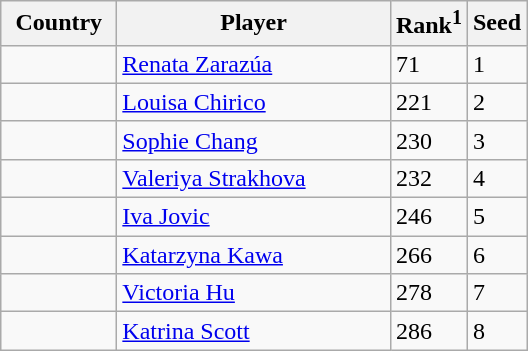<table class="sortable wikitable">
<tr>
<th width="70">Country</th>
<th width="175">Player</th>
<th>Rank<sup>1</sup></th>
<th>Seed</th>
</tr>
<tr>
<td></td>
<td><a href='#'>Renata Zarazúa</a></td>
<td>71</td>
<td>1</td>
</tr>
<tr>
<td></td>
<td><a href='#'>Louisa Chirico</a></td>
<td>221</td>
<td>2</td>
</tr>
<tr>
<td></td>
<td><a href='#'>Sophie Chang</a></td>
<td>230</td>
<td>3</td>
</tr>
<tr>
<td></td>
<td><a href='#'>Valeriya Strakhova</a></td>
<td>232</td>
<td>4</td>
</tr>
<tr>
<td></td>
<td><a href='#'>Iva Jovic</a></td>
<td>246</td>
<td>5</td>
</tr>
<tr>
<td></td>
<td><a href='#'>Katarzyna Kawa</a></td>
<td>266</td>
<td>6</td>
</tr>
<tr>
<td></td>
<td><a href='#'>Victoria Hu</a></td>
<td>278</td>
<td>7</td>
</tr>
<tr>
<td></td>
<td><a href='#'>Katrina Scott</a></td>
<td>286</td>
<td>8</td>
</tr>
</table>
